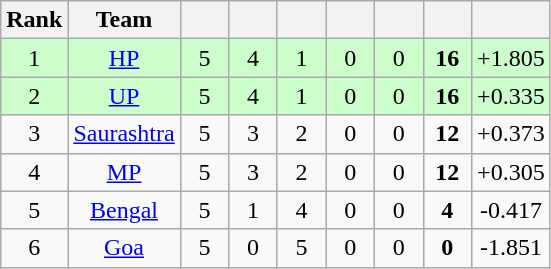<table class="wikitable" style="text-align:center">
<tr>
<th>Rank</th>
<th>Team</th>
<th style="width:25px"></th>
<th style="width:25px"></th>
<th style="width:25px"></th>
<th style="width:25px"></th>
<th style="width:25px"></th>
<th style="width:25px"></th>
<th style="width:40px;"></th>
</tr>
<tr style="background:#cfc;">
<td>1</td>
<td><a href='#'>HP</a></td>
<td>5</td>
<td>4</td>
<td>1</td>
<td>0</td>
<td>0</td>
<td><strong>16</strong></td>
<td>+1.805</td>
</tr>
<tr style="background:#cfc;">
<td>2</td>
<td><a href='#'>UP</a></td>
<td>5</td>
<td>4</td>
<td>1</td>
<td>0</td>
<td>0</td>
<td><strong>16</strong></td>
<td>+0.335</td>
</tr>
<tr>
<td>3</td>
<td><a href='#'>Saurashtra</a></td>
<td>5</td>
<td>3</td>
<td>2</td>
<td>0</td>
<td>0</td>
<td><strong>12</strong></td>
<td>+0.373</td>
</tr>
<tr>
<td>4</td>
<td><a href='#'>MP</a></td>
<td>5</td>
<td>3</td>
<td>2</td>
<td>0</td>
<td>0</td>
<td><strong>12</strong></td>
<td>+0.305</td>
</tr>
<tr>
<td>5</td>
<td><a href='#'>Bengal</a></td>
<td>5</td>
<td>1</td>
<td>4</td>
<td>0</td>
<td>0</td>
<td><strong>4</strong></td>
<td>-0.417</td>
</tr>
<tr>
<td>6</td>
<td><a href='#'>Goa</a></td>
<td>5</td>
<td>0</td>
<td>5</td>
<td>0</td>
<td>0</td>
<td><strong>0</strong></td>
<td>-1.851</td>
</tr>
</table>
